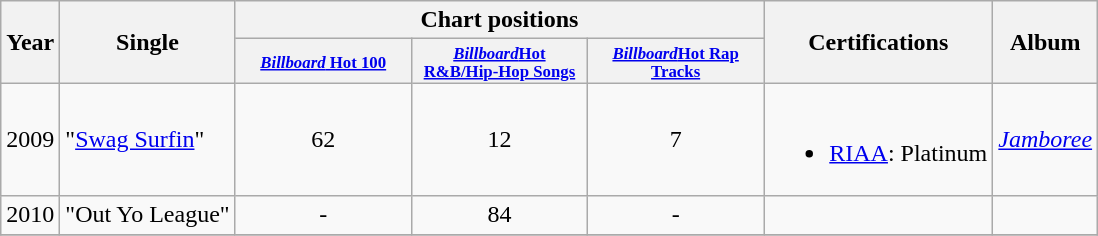<table class="wikitable">
<tr>
<th rowspan="2">Year</th>
<th rowspan="2">Single</th>
<th colspan="3">Chart positions</th>
<th rowspan="2">Certifications</th>
<th rowspan="2">Album</th>
</tr>
<tr>
<th style="width:10em;font-size:70%"><a href='#'><em>Billboard</em> Hot 100</a></th>
<th style="width:10em;font-size:70%"><a href='#'><em>Billboard</em>Hot R&B/Hip-Hop Songs</a></th>
<th style="width:10em;font-size:70%"><a href='#'><em>Billboard</em>Hot Rap Tracks</a></th>
</tr>
<tr>
<td align="center" rowspan="1">2009</td>
<td>"<a href='#'>Swag Surfin</a>"</td>
<td align="center">62</td>
<td align="center">12</td>
<td align="center">7</td>
<td><br><ul><li><a href='#'>RIAA</a>: Platinum</li></ul></td>
<td><em><a href='#'>Jamboree</a></em></td>
</tr>
<tr>
<td align="center" rowspan="1">2010</td>
<td>"Out Yo League"</td>
<td align="center">-</td>
<td align="center">84</td>
<td align="center">-</td>
<td></td>
<td></td>
</tr>
<tr>
</tr>
</table>
